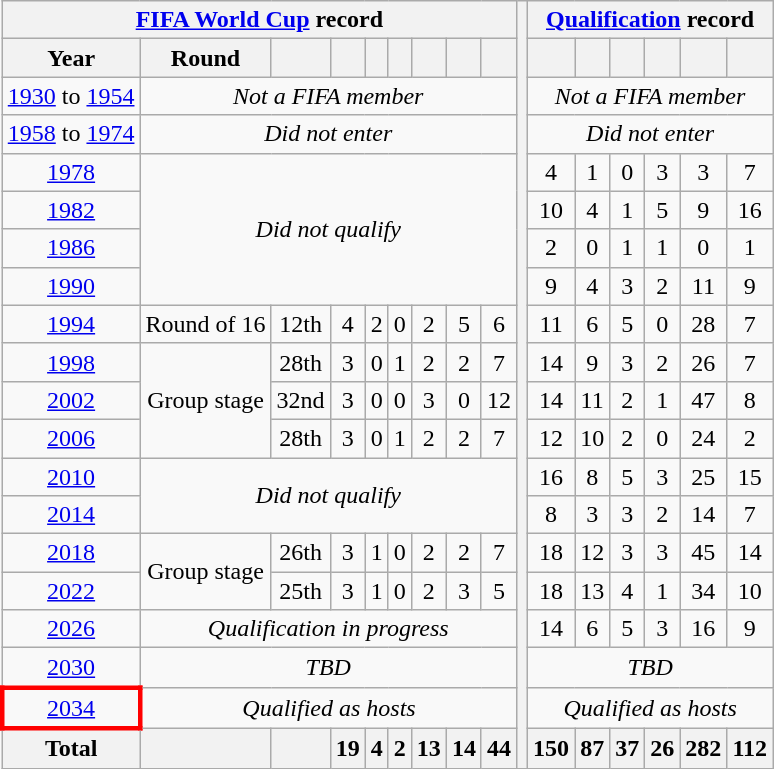<table class="wikitable" style="text-align: center;">
<tr>
<th colspan=9><a href='#'>FIFA World Cup</a> record</th>
<th rowspan="39"></th>
<th colspan=6><a href='#'>Qualification</a> record</th>
</tr>
<tr>
<th>Year</th>
<th>Round</th>
<th></th>
<th></th>
<th></th>
<th></th>
<th></th>
<th></th>
<th></th>
<th></th>
<th></th>
<th></th>
<th></th>
<th></th>
<th></th>
</tr>
<tr>
<td><a href='#'>1930</a> to <a href='#'>1954</a></td>
<td colspan=8><em>Not a FIFA member</em></td>
<td colspan=6><em>Not a FIFA member</em></td>
</tr>
<tr>
<td><a href='#'>1958</a> to <a href='#'>1974</a></td>
<td colspan=8><em>Did not enter</em></td>
<td colspan=6><em>Did not enter</em></td>
</tr>
<tr>
<td> <a href='#'>1978</a></td>
<td rowspan=4 colspan=8><em>Did not qualify</em></td>
<td>4</td>
<td>1</td>
<td>0</td>
<td>3</td>
<td>3</td>
<td>7</td>
</tr>
<tr>
<td> <a href='#'>1982</a></td>
<td>10</td>
<td>4</td>
<td>1</td>
<td>5</td>
<td>9</td>
<td>16</td>
</tr>
<tr>
<td> <a href='#'>1986</a></td>
<td>2</td>
<td>0</td>
<td>1</td>
<td>1</td>
<td>0</td>
<td>1</td>
</tr>
<tr>
<td> <a href='#'>1990</a></td>
<td>9</td>
<td>4</td>
<td>3</td>
<td>2</td>
<td>11</td>
<td>9</td>
</tr>
<tr>
<td> <a href='#'>1994</a></td>
<td>Round of 16</td>
<td>12th</td>
<td>4</td>
<td>2</td>
<td>0</td>
<td>2</td>
<td>5</td>
<td>6</td>
<td>11</td>
<td>6</td>
<td>5</td>
<td>0</td>
<td>28</td>
<td>7</td>
</tr>
<tr>
<td> <a href='#'>1998</a></td>
<td rowspan=3>Group stage</td>
<td>28th</td>
<td>3</td>
<td>0</td>
<td>1</td>
<td>2</td>
<td>2</td>
<td>7</td>
<td>14</td>
<td>9</td>
<td>3</td>
<td>2</td>
<td>26</td>
<td>7</td>
</tr>
<tr>
<td>  <a href='#'>2002</a></td>
<td>32nd</td>
<td>3</td>
<td>0</td>
<td>0</td>
<td>3</td>
<td>0</td>
<td>12</td>
<td>14</td>
<td>11</td>
<td>2</td>
<td>1</td>
<td>47</td>
<td>8</td>
</tr>
<tr>
<td> <a href='#'>2006</a></td>
<td>28th</td>
<td>3</td>
<td>0</td>
<td>1</td>
<td>2</td>
<td>2</td>
<td>7</td>
<td>12</td>
<td>10</td>
<td>2</td>
<td>0</td>
<td>24</td>
<td>2</td>
</tr>
<tr>
<td> <a href='#'>2010</a></td>
<td rowspan=2 colspan=8><em>Did not qualify</em></td>
<td>16</td>
<td>8</td>
<td>5</td>
<td>3</td>
<td>25</td>
<td>15</td>
</tr>
<tr>
<td> <a href='#'>2014</a></td>
<td>8</td>
<td>3</td>
<td>3</td>
<td>2</td>
<td>14</td>
<td>7</td>
</tr>
<tr>
<td> <a href='#'>2018</a></td>
<td rowspan=2>Group stage</td>
<td>26th</td>
<td>3</td>
<td>1</td>
<td>0</td>
<td>2</td>
<td>2</td>
<td>7</td>
<td>18</td>
<td>12</td>
<td>3</td>
<td>3</td>
<td>45</td>
<td>14</td>
</tr>
<tr>
<td> <a href='#'>2022</a></td>
<td>25th</td>
<td>3</td>
<td>1</td>
<td>0</td>
<td>2</td>
<td>3</td>
<td>5</td>
<td>18</td>
<td>13</td>
<td>4</td>
<td>1</td>
<td>34</td>
<td>10</td>
</tr>
<tr>
<td>   <a href='#'>2026</a></td>
<td colspan=8><em>Qualification in progress</em></td>
<td>14</td>
<td>6</td>
<td>5</td>
<td>3</td>
<td>16</td>
<td>9</td>
</tr>
<tr>
<td>   <a href='#'>2030</a></td>
<td colspan=8><em>TBD</em></td>
<td colspan=6><em>TBD</em></td>
</tr>
<tr>
<td style="border: 3px solid red"> <a href='#'>2034</a></td>
<td colspan="8"><em>Qualified as hosts</em></td>
<td colspan=8><em>Qualified as hosts</em></td>
</tr>
<tr>
<th>Total</th>
<th></th>
<th></th>
<th>19</th>
<th>4</th>
<th>2</th>
<th>13</th>
<th>14</th>
<th>44</th>
<th>150</th>
<th>87</th>
<th>37</th>
<th>26</th>
<th>282</th>
<th>112</th>
</tr>
</table>
